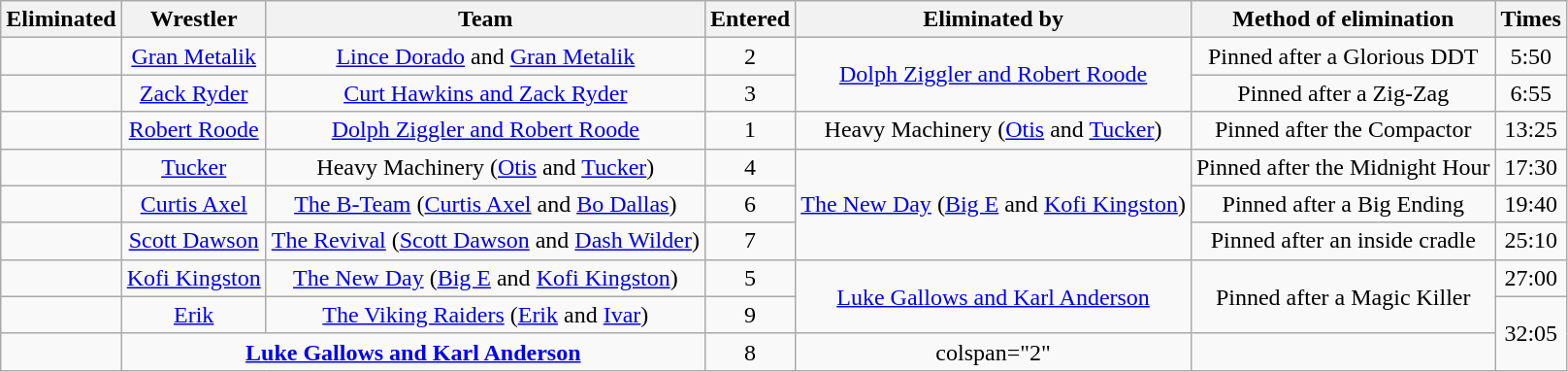<table class="wikitable sortable" style="text-align:center;">
<tr>
<th>Eliminated</th>
<th>Wrestler</th>
<th>Team</th>
<th>Entered</th>
<th>Eliminated by</th>
<th>Method of elimination</th>
<th>Times</th>
</tr>
<tr>
<td></td>
<td><a href='#'>Gran Metalik</a></td>
<td><a href='#'>Lince Dorado</a> and <a href='#'>Gran Metalik</a></td>
<td>2</td>
<td rowspan=2><a href='#'>Dolph Ziggler and Robert Roode</a></td>
<td>Pinned after a Glorious DDT</td>
<td>5:50</td>
</tr>
<tr>
<td></td>
<td><a href='#'>Zack Ryder</a></td>
<td><a href='#'>Curt Hawkins and Zack Ryder</a></td>
<td>3</td>
<td>Pinned after a Zig-Zag</td>
<td>6:55</td>
</tr>
<tr>
<td></td>
<td><a href='#'>Robert Roode</a></td>
<td><a href='#'>Dolph Ziggler and Robert Roode</a></td>
<td>1</td>
<td>Heavy Machinery (<a href='#'>Otis</a> and <a href='#'>Tucker</a>)</td>
<td>Pinned after the Compactor</td>
<td>13:25</td>
</tr>
<tr>
<td></td>
<td><a href='#'>Tucker</a></td>
<td>Heavy Machinery (<a href='#'>Otis</a> and <a href='#'>Tucker</a>)</td>
<td>4</td>
<td rowspan=3><a href='#'>The New Day</a> (<a href='#'>Big E</a> and <a href='#'>Kofi Kingston</a>)</td>
<td>Pinned after the Midnight Hour</td>
<td>17:30</td>
</tr>
<tr>
<td></td>
<td><a href='#'>Curtis Axel</a></td>
<td><a href='#'>The B-Team</a> (<a href='#'>Curtis Axel</a> and <a href='#'>Bo Dallas</a>)</td>
<td>6</td>
<td>Pinned after a Big Ending</td>
<td>19:40</td>
</tr>
<tr>
<td></td>
<td><a href='#'>Scott Dawson</a></td>
<td><a href='#'>The Revival</a> (<a href='#'>Scott Dawson</a> and <a href='#'>Dash Wilder</a>)</td>
<td>7</td>
<td>Pinned after an inside cradle</td>
<td>25:10</td>
</tr>
<tr>
<td></td>
<td><a href='#'>Kofi Kingston</a></td>
<td><a href='#'>The New Day</a> (<a href='#'>Big E</a> and <a href='#'>Kofi Kingston</a>)</td>
<td>5</td>
<td rowspan=2><a href='#'>Luke Gallows and Karl Anderson</a></td>
<td rowspan=2>Pinned after a Magic Killer</td>
<td>27:00</td>
</tr>
<tr>
<td></td>
<td><a href='#'>Erik</a></td>
<td><a href='#'>The Viking Raiders</a> (<a href='#'>Erik</a> and <a href='#'>Ivar</a>)</td>
<td>9</td>
<td rowspan=2>32:05</td>
</tr>
<tr>
<td><strong></strong></td>
<td colspan="2"><strong><a href='#'>Luke Gallows and Karl Anderson</a></strong></td>
<td>8</td>
<td>colspan="2" </td>
</tr>
</table>
